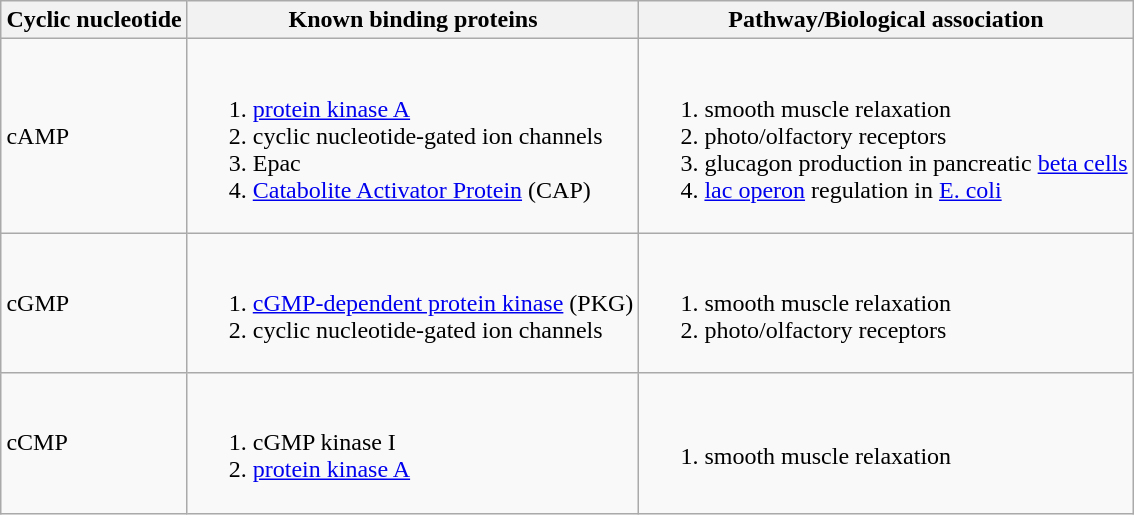<table class="wikitable" style="margin: 1em auto 1em auto;border-collapse:collapse">
<tr>
<th>Cyclic nucleotide</th>
<th>Known binding proteins</th>
<th>Pathway/Biological association</th>
</tr>
<tr>
<td>cAMP</td>
<td><br><ol><li><a href='#'>protein kinase A</a></li><li>cyclic nucleotide-gated ion channels</li><li>Epac</li><li><a href='#'>Catabolite Activator Protein</a> (CAP)</li></ol></td>
<td><br><ol><li>smooth muscle relaxation</li><li>photo/olfactory receptors</li><li>glucagon production in pancreatic <a href='#'>beta cells</a></li><li><a href='#'>lac operon</a> regulation in <a href='#'>E. coli</a></li></ol></td>
</tr>
<tr>
<td>cGMP</td>
<td><br><ol><li><a href='#'>cGMP-dependent protein kinase</a> (PKG)</li><li>cyclic nucleotide-gated ion channels</li></ol></td>
<td><br><ol><li>smooth muscle relaxation</li><li>photo/olfactory receptors</li></ol></td>
</tr>
<tr>
<td>cCMP</td>
<td><br><ol><li>cGMP kinase I</li><li><a href='#'>protein kinase A</a></li></ol></td>
<td><br><ol><li>smooth muscle relaxation</li></ol></td>
</tr>
</table>
